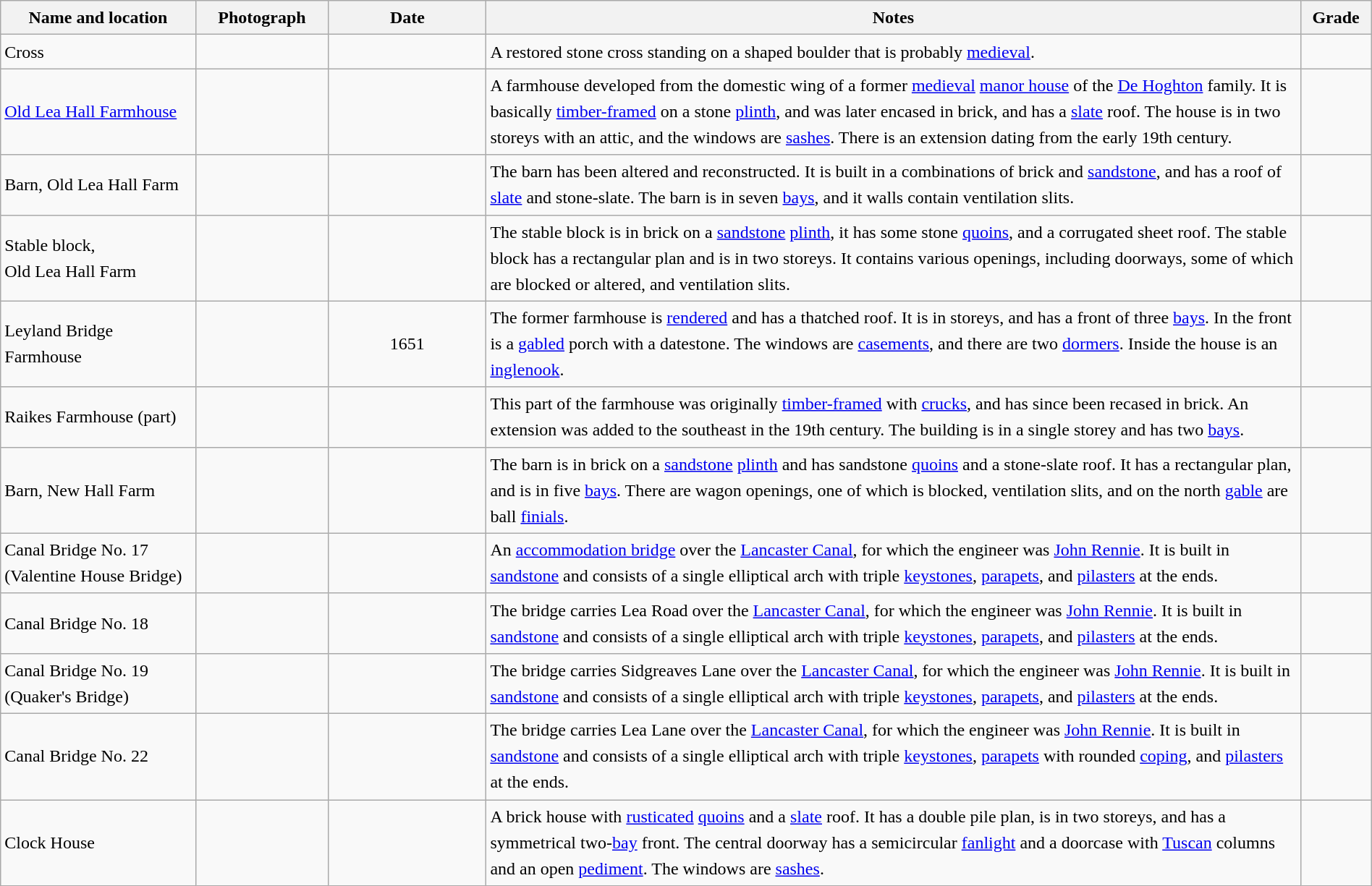<table class="wikitable sortable plainrowheaders" style="width:100%;border:0px;text-align:left;line-height:150%;">
<tr>
<th scope="col"  style="width:150px">Name and location</th>
<th scope="col"  style="width:100px" class="unsortable">Photograph</th>
<th scope="col"  style="width:120px">Date</th>
<th scope="col"  style="width:650px" class="unsortable">Notes</th>
<th scope="col"  style="width:50px">Grade</th>
</tr>
<tr>
<td>Cross<br><small></small></td>
<td></td>
<td align="center"></td>
<td>A restored stone cross standing on a shaped boulder that is probably <a href='#'>medieval</a>.</td>
<td align="center" ></td>
</tr>
<tr>
<td><a href='#'>Old Lea Hall Farmhouse</a><br><small></small></td>
<td></td>
<td align="center"></td>
<td>A farmhouse developed from the domestic wing of a former <a href='#'>medieval</a> <a href='#'>manor house</a> of the <a href='#'>De Hoghton</a> family.  It is basically <a href='#'>timber-framed</a> on a stone <a href='#'>plinth</a>, and was later encased in brick, and has a <a href='#'>slate</a> roof.  The house is in two storeys with an attic, and the windows are <a href='#'>sashes</a>.  There is an extension dating from the early 19th century.</td>
<td align="center" ></td>
</tr>
<tr>
<td>Barn, Old Lea Hall Farm<br><small></small></td>
<td></td>
<td align="center"></td>
<td>The barn has been altered and reconstructed.  It is built in a combinations of brick and <a href='#'>sandstone</a>, and has a roof of <a href='#'>slate</a> and stone-slate.  The barn is in seven <a href='#'>bays</a>, and it walls contain ventilation slits.</td>
<td align="center" ></td>
</tr>
<tr>
<td>Stable block,<br>Old Lea Hall Farm<br><small></small></td>
<td></td>
<td align="center"></td>
<td>The stable block is in brick on a <a href='#'>sandstone</a> <a href='#'>plinth</a>, it has some stone <a href='#'>quoins</a>, and a corrugated sheet roof.  The stable block has a rectangular plan and is in two storeys.  It contains various openings, including doorways, some of which are blocked or altered, and ventilation slits.</td>
<td align="center" ></td>
</tr>
<tr>
<td>Leyland Bridge Farmhouse<br><small></small></td>
<td></td>
<td align="center">1651</td>
<td>The former farmhouse is <a href='#'>rendered</a> and has a thatched roof.  It is in  storeys, and has a front of three <a href='#'>bays</a>.  In the front is a <a href='#'>gabled</a> porch with a datestone.  The windows are <a href='#'>casements</a>, and there are two <a href='#'>dormers</a>.  Inside the house is an <a href='#'>inglenook</a>.</td>
<td align="center" ></td>
</tr>
<tr>
<td>Raikes Farmhouse (part)<br><small></small></td>
<td></td>
<td align="center"></td>
<td>This part of the farmhouse was originally <a href='#'>timber-framed</a> with <a href='#'>crucks</a>, and has since been recased in brick.  An extension was added to the southeast in the 19th century.  The building is in a single storey and has two <a href='#'>bays</a>.</td>
<td align="center" ></td>
</tr>
<tr>
<td>Barn, New Hall Farm<br><small></small></td>
<td></td>
<td align="center"></td>
<td>The barn is in brick on a <a href='#'>sandstone</a> <a href='#'>plinth</a> and has sandstone <a href='#'>quoins</a> and a stone-slate roof.  It has a rectangular plan, and is in five <a href='#'>bays</a>.  There are wagon openings, one of which is blocked, ventilation slits, and on the north <a href='#'>gable</a> are ball <a href='#'>finials</a>.</td>
<td align="center" ></td>
</tr>
<tr>
<td>Canal Bridge No. 17<br>(Valentine House Bridge)<br><small></small></td>
<td></td>
<td align="center"></td>
<td>An <a href='#'>accommodation bridge</a> over the <a href='#'>Lancaster Canal</a>, for which the engineer was <a href='#'>John Rennie</a>. It is built in <a href='#'>sandstone</a> and consists of a single elliptical arch with triple <a href='#'>keystones</a>, <a href='#'>parapets</a>, and <a href='#'>pilasters</a> at the ends.</td>
<td align="center" ></td>
</tr>
<tr>
<td>Canal Bridge No. 18<br><small></small></td>
<td></td>
<td align="center"></td>
<td>The bridge carries Lea Road over the <a href='#'>Lancaster Canal</a>, for which the engineer was <a href='#'>John Rennie</a>. It is built in <a href='#'>sandstone</a> and consists of a single elliptical arch with triple <a href='#'>keystones</a>, <a href='#'>parapets</a>, and <a href='#'>pilasters</a> at the ends.</td>
<td align="center" ></td>
</tr>
<tr>
<td>Canal Bridge No. 19<br>(Quaker's Bridge)<br><small></small></td>
<td></td>
<td align="center"></td>
<td>The bridge carries Sidgreaves Lane over the <a href='#'>Lancaster Canal</a>, for which the engineer was <a href='#'>John Rennie</a>. It is built in <a href='#'>sandstone</a> and consists of a single elliptical arch with triple <a href='#'>keystones</a>, <a href='#'>parapets</a>, and <a href='#'>pilasters</a> at the ends.</td>
<td align="center" ></td>
</tr>
<tr>
<td>Canal Bridge No. 22<br><small></small></td>
<td></td>
<td align="center"></td>
<td>The bridge carries Lea Lane over the <a href='#'>Lancaster Canal</a>, for which the engineer was <a href='#'>John Rennie</a>. It is built in <a href='#'>sandstone</a> and consists of a single elliptical arch with triple <a href='#'>keystones</a>, <a href='#'>parapets</a> with rounded <a href='#'>coping</a>, and <a href='#'>pilasters</a> at the ends.</td>
<td align="center" ></td>
</tr>
<tr>
<td>Clock House<br><small></small></td>
<td></td>
<td align="center"></td>
<td>A brick house with <a href='#'>rusticated</a> <a href='#'>quoins</a> and a <a href='#'>slate</a> roof.  It has a double pile plan, is in two storeys, and has a symmetrical two-<a href='#'>bay</a> front.  The central doorway has a semicircular <a href='#'>fanlight</a> and a doorcase with <a href='#'>Tuscan</a> columns and an open <a href='#'>pediment</a>.  The windows are <a href='#'>sashes</a>.</td>
<td align="center" ></td>
</tr>
<tr>
</tr>
</table>
